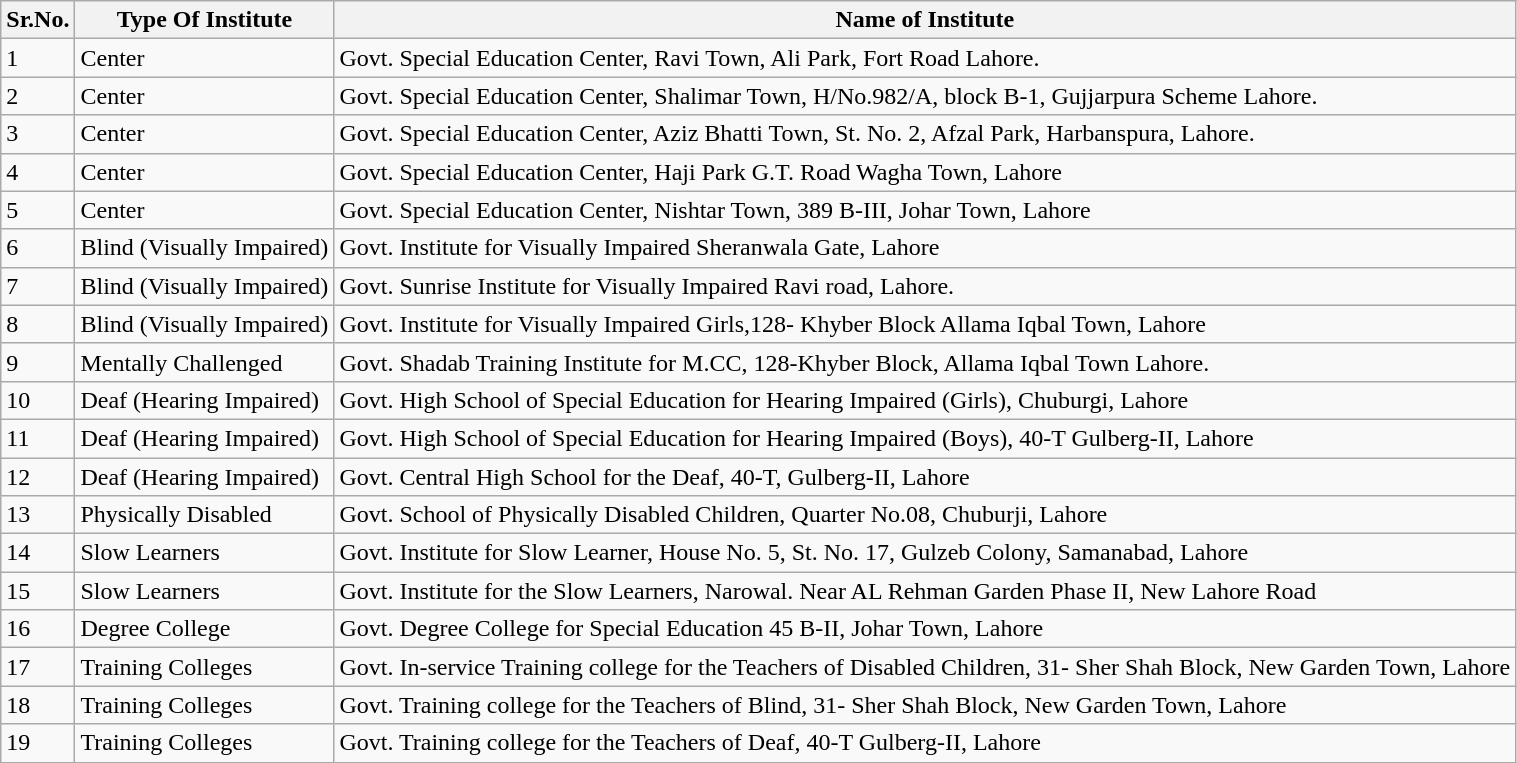<table class="wikitable">
<tr>
<th>Sr.No.</th>
<th>Type Of Institute</th>
<th>Name of Institute</th>
</tr>
<tr>
<td>1</td>
<td>Center</td>
<td>Govt. Special Education Center, Ravi Town, Ali Park, Fort Road Lahore.</td>
</tr>
<tr>
<td>2</td>
<td>Center</td>
<td>Govt. Special Education Center, Shalimar Town, H/No.982/A, block B-1, Gujjarpura Scheme Lahore.</td>
</tr>
<tr>
<td>3</td>
<td>Center</td>
<td>Govt. Special Education Center, Aziz Bhatti Town, St. No. 2, Afzal  Park, Harbanspura,  Lahore.</td>
</tr>
<tr>
<td>4</td>
<td>Center</td>
<td>Govt. Special Education Center, Haji Park G.T. Road  Wagha Town, Lahore</td>
</tr>
<tr>
<td>5</td>
<td>Center</td>
<td>Govt. Special Education Center, Nishtar Town, 389 B-III, Johar Town, Lahore</td>
</tr>
<tr>
<td>6</td>
<td>Blind (Visually Impaired)</td>
<td>Govt. Institute for Visually Impaired Sheranwala Gate, Lahore</td>
</tr>
<tr>
<td>7</td>
<td>Blind (Visually Impaired)</td>
<td>Govt. Sunrise Institute for Visually Impaired Ravi road, Lahore.</td>
</tr>
<tr>
<td>8</td>
<td>Blind (Visually Impaired)</td>
<td>Govt. Institute for Visually Impaired Girls,128- Khyber Block Allama Iqbal Town, Lahore</td>
</tr>
<tr>
<td>9</td>
<td>Mentally Challenged</td>
<td>Govt. Shadab Training Institute for M.CC, 128-Khyber Block,  Allama Iqbal Town Lahore.</td>
</tr>
<tr>
<td>10</td>
<td>Deaf (Hearing Impaired)</td>
<td>Govt. High School  of Special Education for Hearing Impaired (Girls), Chuburgi, Lahore</td>
</tr>
<tr>
<td>11</td>
<td>Deaf (Hearing Impaired)</td>
<td>Govt. High School  of Special Education for Hearing Impaired (Boys), 40-T Gulberg-II, Lahore</td>
</tr>
<tr>
<td>12</td>
<td>Deaf (Hearing Impaired)</td>
<td>Govt. Central  High School  for the Deaf,  40-T, Gulberg-II, Lahore</td>
</tr>
<tr>
<td>13</td>
<td>Physically Disabled</td>
<td>Govt. School  of Physically Disabled Children, Quarter No.08, Chuburji, Lahore</td>
</tr>
<tr>
<td>14</td>
<td>Slow Learners</td>
<td>Govt. Institute for Slow Learner, House No. 5, St. No. 17, Gulzeb Colony, Samanabad, Lahore</td>
</tr>
<tr>
<td>15</td>
<td>Slow Learners</td>
<td>Govt. Institute for the Slow Learners, Narowal. Near AL Rehman Garden Phase II, New Lahore Road</td>
</tr>
<tr>
<td>16</td>
<td>Degree College</td>
<td>Govt. Degree College for Special Education 45 B-II, Johar Town, Lahore</td>
</tr>
<tr>
<td>17</td>
<td>Training Colleges</td>
<td>Govt. In-service Training college for the Teachers of Disabled Children, 31- Sher Shah Block, New Garden Town, Lahore</td>
</tr>
<tr>
<td>18</td>
<td>Training Colleges</td>
<td>Govt. Training college for the Teachers of Blind, 31- Sher  Shah Block, New  Garden Town, Lahore</td>
</tr>
<tr>
<td>19</td>
<td>Training Colleges</td>
<td>Govt. Training college for the Teachers of Deaf, 40-T Gulberg-II, Lahore</td>
</tr>
</table>
